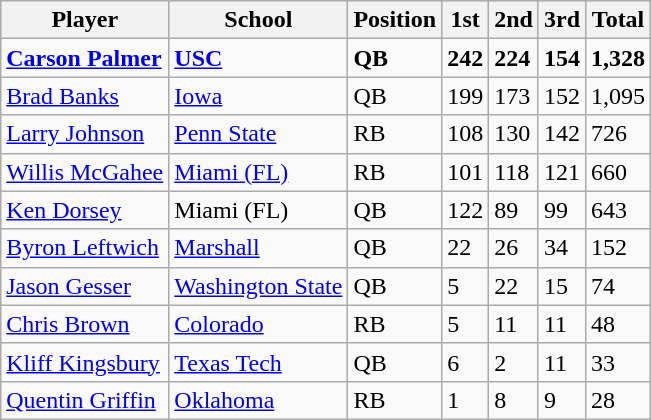<table class="wikitable">
<tr>
<th>Player</th>
<th>School</th>
<th>Position</th>
<th>1st</th>
<th>2nd</th>
<th>3rd</th>
<th>Total</th>
</tr>
<tr>
<td><strong><a href='#'>Carson Palmer</a></strong></td>
<td><strong><a href='#'>USC</a></strong></td>
<td><strong>QB</strong></td>
<td><strong>242</strong></td>
<td><strong>224</strong></td>
<td><strong>154</strong></td>
<td><strong>1,328</strong></td>
</tr>
<tr>
<td><a href='#'>Brad Banks</a></td>
<td><a href='#'>Iowa</a></td>
<td>QB</td>
<td>199</td>
<td>173</td>
<td>152</td>
<td>1,095</td>
</tr>
<tr>
<td><a href='#'>Larry Johnson</a></td>
<td><a href='#'>Penn State</a></td>
<td>RB</td>
<td>108</td>
<td>130</td>
<td>142</td>
<td>726</td>
</tr>
<tr>
<td><a href='#'>Willis McGahee</a></td>
<td><a href='#'>Miami (FL)</a></td>
<td>RB</td>
<td>101</td>
<td>118</td>
<td>121</td>
<td>660</td>
</tr>
<tr>
<td><a href='#'>Ken Dorsey</a></td>
<td>Miami (FL)</td>
<td>QB</td>
<td>122</td>
<td>89</td>
<td>99</td>
<td>643</td>
</tr>
<tr>
<td><a href='#'>Byron Leftwich</a></td>
<td><a href='#'>Marshall</a></td>
<td>QB</td>
<td>22</td>
<td>26</td>
<td>34</td>
<td>152</td>
</tr>
<tr>
<td><a href='#'>Jason Gesser</a></td>
<td><a href='#'>Washington State</a></td>
<td>QB</td>
<td>5</td>
<td>22</td>
<td>15</td>
<td>74</td>
</tr>
<tr>
<td><a href='#'>Chris Brown</a></td>
<td><a href='#'>Colorado</a></td>
<td>RB</td>
<td>5</td>
<td>11</td>
<td>11</td>
<td>48</td>
</tr>
<tr>
<td><a href='#'>Kliff Kingsbury</a></td>
<td><a href='#'>Texas Tech</a></td>
<td>QB</td>
<td>6</td>
<td>2</td>
<td>11</td>
<td>33</td>
</tr>
<tr>
<td><a href='#'>Quentin Griffin</a></td>
<td><a href='#'>Oklahoma</a></td>
<td>RB</td>
<td>1</td>
<td>8</td>
<td>9</td>
<td>28</td>
</tr>
</table>
